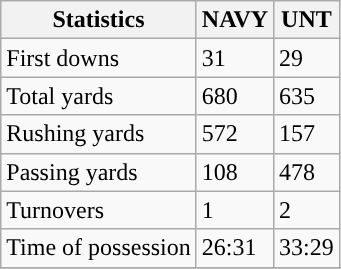<table class="wikitable">
<tr>
<th>Statistics</th>
<th>NAVY</th>
<th>UNT</th>
</tr>
<tr>
<td>First downs</td>
<td>31</td>
<td>29</td>
</tr>
<tr>
<td>Total yards</td>
<td>680</td>
<td>635</td>
</tr>
<tr>
<td>Rushing yards</td>
<td>572</td>
<td>157</td>
</tr>
<tr>
<td>Passing yards</td>
<td>108</td>
<td>478</td>
</tr>
<tr>
<td>Turnovers</td>
<td>1</td>
<td>2</td>
</tr>
<tr>
<td>Time of possession</td>
<td>26:31</td>
<td>33:29</td>
</tr>
<tr>
</tr>
</table>
